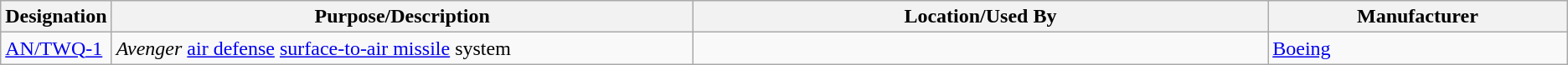<table class="wikitable sortable">
<tr>
<th scope="col">Designation</th>
<th scope="col" style="width: 500px;">Purpose/Description</th>
<th scope="col" style="width: 500px;">Location/Used By</th>
<th scope="col" style="width: 250px;">Manufacturer</th>
</tr>
<tr>
<td><a href='#'>AN/TWQ-1</a></td>
<td><em>Avenger</em> <a href='#'>air defense</a> <a href='#'>surface-to-air missile</a> system</td>
<td></td>
<td><a href='#'>Boeing</a></td>
</tr>
</table>
